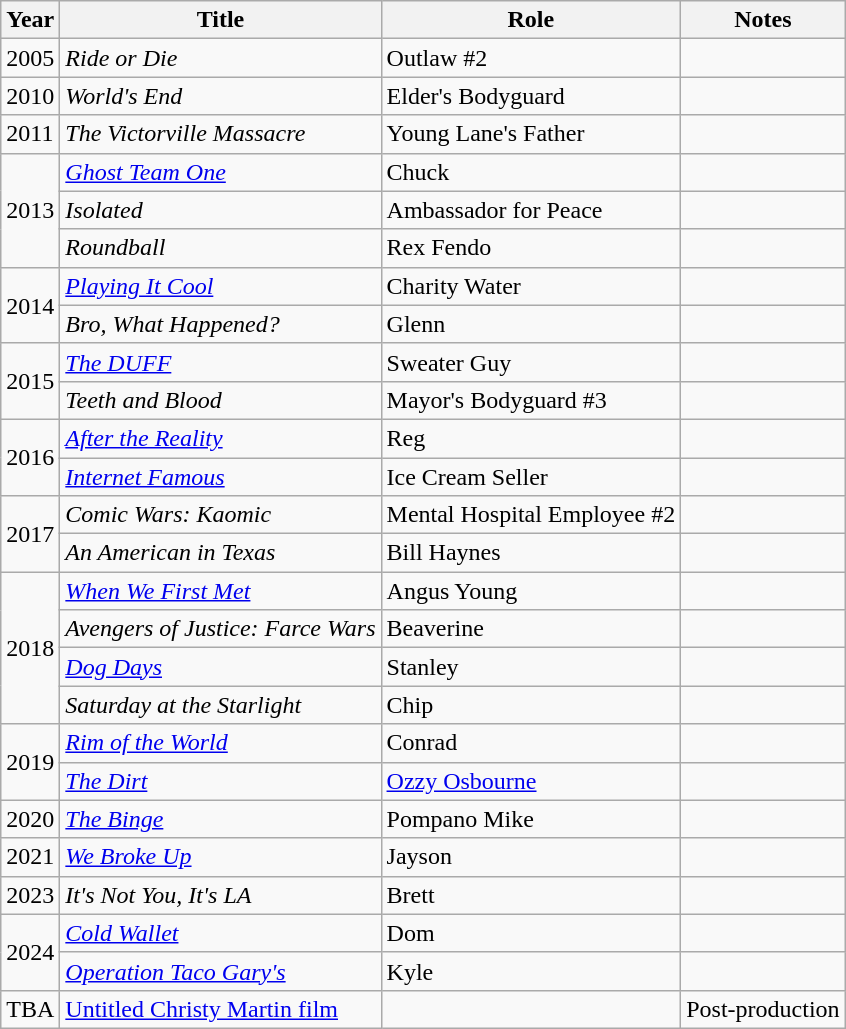<table class="wikitable sortable">
<tr>
<th>Year</th>
<th>Title</th>
<th>Role</th>
<th>Notes</th>
</tr>
<tr>
<td>2005</td>
<td><em>Ride or Die</em></td>
<td>Outlaw #2</td>
<td></td>
</tr>
<tr>
<td>2010</td>
<td><em>World's End</em></td>
<td>Elder's Bodyguard</td>
<td></td>
</tr>
<tr>
<td>2011</td>
<td><em>The Victorville Massacre</em></td>
<td>Young Lane's Father</td>
<td></td>
</tr>
<tr>
<td rowspan="3">2013</td>
<td><a href='#'><em>Ghost Team One</em></a></td>
<td>Chuck</td>
<td></td>
</tr>
<tr>
<td><em>Isolated</em></td>
<td>Ambassador for Peace</td>
<td></td>
</tr>
<tr>
<td><em>Roundball</em></td>
<td>Rex Fendo</td>
<td></td>
</tr>
<tr>
<td rowspan="2">2014</td>
<td><em><a href='#'>Playing It Cool</a></em></td>
<td>Charity Water</td>
<td></td>
</tr>
<tr>
<td><em>Bro, What Happened?</em></td>
<td>Glenn</td>
<td></td>
</tr>
<tr>
<td rowspan="2">2015</td>
<td><em><a href='#'>The DUFF</a></em></td>
<td>Sweater Guy</td>
<td></td>
</tr>
<tr>
<td><em>Teeth and Blood</em></td>
<td>Mayor's Bodyguard #3</td>
<td></td>
</tr>
<tr>
<td rowspan="2">2016</td>
<td><em><a href='#'>After the Reality</a></em></td>
<td>Reg</td>
<td></td>
</tr>
<tr>
<td><em><a href='#'>Internet Famous</a></em></td>
<td>Ice Cream Seller</td>
<td></td>
</tr>
<tr>
<td rowspan="2">2017</td>
<td><em>Comic Wars: Kaomic</em></td>
<td>Mental Hospital Employee #2</td>
<td></td>
</tr>
<tr>
<td><em>An American in Texas</em></td>
<td>Bill Haynes</td>
<td></td>
</tr>
<tr>
<td rowspan="4">2018</td>
<td><em><a href='#'>When We First Met</a></em></td>
<td>Angus Young</td>
<td></td>
</tr>
<tr>
<td><em>Avengers of Justice: Farce Wars</em></td>
<td>Beaverine</td>
<td></td>
</tr>
<tr>
<td><em><a href='#'>Dog Days</a></em></td>
<td>Stanley</td>
<td></td>
</tr>
<tr>
<td><em>Saturday at the Starlight</em></td>
<td>Chip</td>
<td></td>
</tr>
<tr>
<td rowspan="2">2019</td>
<td><em><a href='#'>Rim of the World</a></em></td>
<td>Conrad</td>
<td></td>
</tr>
<tr>
<td><em><a href='#'>The Dirt</a></em></td>
<td><a href='#'>Ozzy Osbourne</a></td>
<td></td>
</tr>
<tr>
<td>2020</td>
<td><em><a href='#'>The Binge</a></em></td>
<td>Pompano Mike</td>
<td></td>
</tr>
<tr>
<td>2021</td>
<td><em><a href='#'>We Broke Up</a></em></td>
<td>Jayson</td>
<td></td>
</tr>
<tr>
<td>2023</td>
<td><em>It's Not You, It's LA</em></td>
<td>Brett</td>
<td></td>
</tr>
<tr>
<td rowspan="2">2024</td>
<td><em><a href='#'>Cold Wallet</a></em></td>
<td>Dom</td>
<td></td>
</tr>
<tr>
<td><em><a href='#'>Operation Taco Gary's</a></em></td>
<td>Kyle</td>
<td></td>
</tr>
<tr>
<td>TBA</td>
<td><a href='#'>Untitled Christy Martin film</a></td>
<td></td>
<td>Post-production</td>
</tr>
</table>
